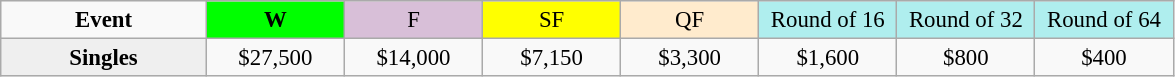<table class=wikitable style=font-size:95%;text-align:center>
<tr>
<td style="width:130px"><strong>Event</strong></td>
<td style="width:85px; background:lime"><strong>W</strong></td>
<td style="width:85px; background:thistle">F</td>
<td style="width:85px; background:#ffff00">SF</td>
<td style="width:85px; background:#ffebcd">QF</td>
<td style="width:85px; background:#afeeee">Round of 16</td>
<td style="width:85px; background:#afeeee">Round of 32</td>
<td style="width:85px; background:#afeeee">Round of 64</td>
</tr>
<tr>
<th style=background:#efefef>Singles </th>
<td>$27,500</td>
<td>$14,000</td>
<td>$7,150</td>
<td>$3,300</td>
<td>$1,600</td>
<td>$800</td>
<td>$400</td>
</tr>
</table>
